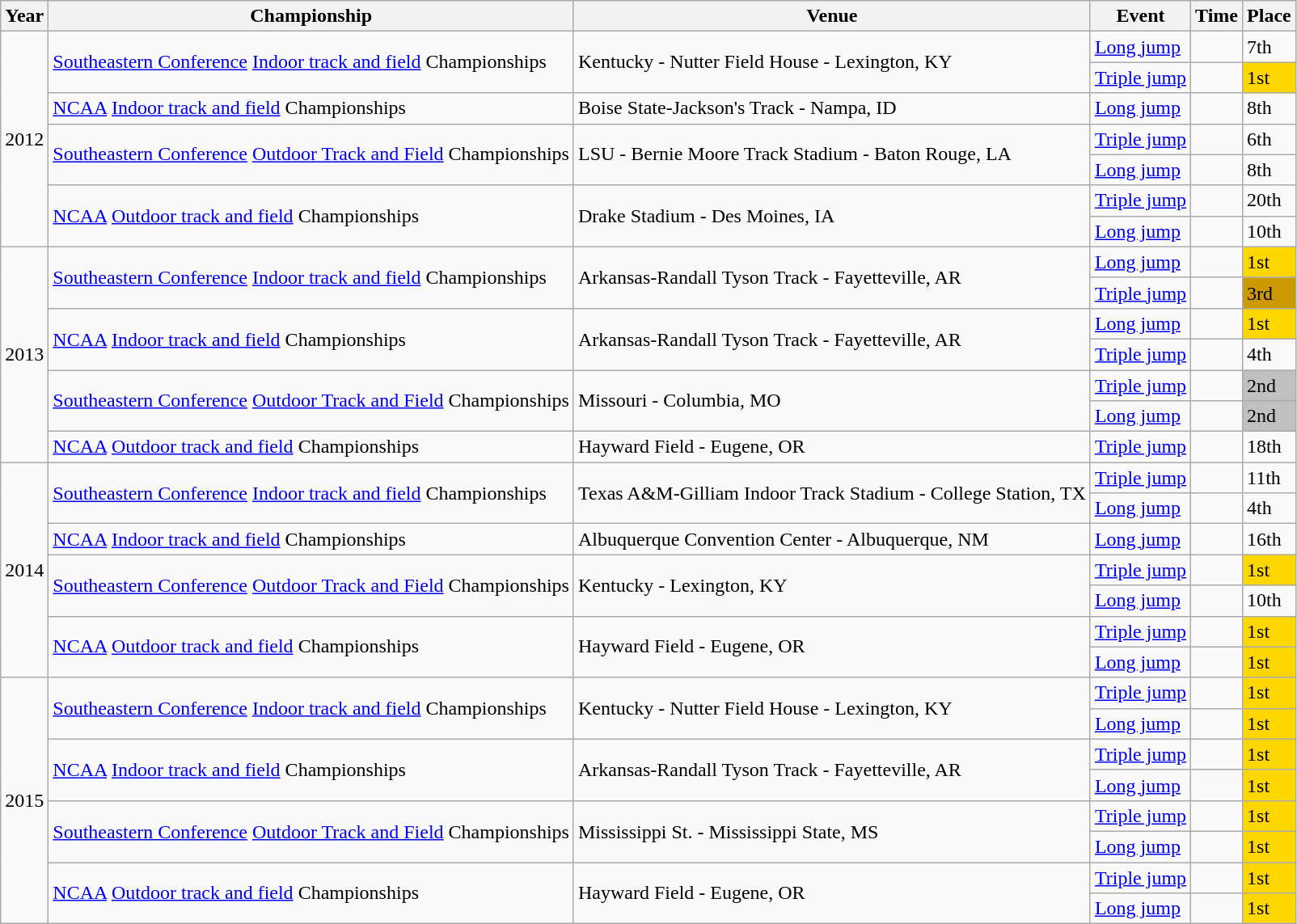<table class="wikitable sortable">
<tr>
<th>Year</th>
<th>Championship</th>
<th>Venue</th>
<th>Event</th>
<th>Time</th>
<th>Place</th>
</tr>
<tr>
<td Rowspan=7>2012</td>
<td Rowspan=2><a href='#'>Southeastern Conference</a> <a href='#'>Indoor track and field</a> Championships</td>
<td Rowspan=2>Kentucky - Nutter Field House - Lexington, KY</td>
<td><a href='#'>Long jump</a></td>
<td></td>
<td>7th</td>
</tr>
<tr>
<td><a href='#'>Triple jump</a></td>
<td></td>
<td style="background:gold;">1st</td>
</tr>
<tr>
<td><a href='#'>NCAA</a> <a href='#'>Indoor track and field</a> Championships</td>
<td>Boise State-Jackson's Track - Nampa, ID</td>
<td><a href='#'>Long jump</a></td>
<td></td>
<td>8th</td>
</tr>
<tr>
<td Rowspan=2><a href='#'>Southeastern Conference</a> <a href='#'>Outdoor Track and Field</a> Championships</td>
<td Rowspan=2>LSU - Bernie Moore Track Stadium - Baton Rouge, LA</td>
<td><a href='#'>Triple jump</a></td>
<td></td>
<td>6th</td>
</tr>
<tr>
<td><a href='#'>Long jump</a></td>
<td></td>
<td>8th</td>
</tr>
<tr>
<td Rowspan=2><a href='#'>NCAA</a> <a href='#'>Outdoor track and field</a> Championships</td>
<td Rowspan=2>Drake Stadium - Des Moines, IA</td>
<td><a href='#'>Triple jump</a></td>
<td></td>
<td>20th</td>
</tr>
<tr>
<td><a href='#'>Long jump</a></td>
<td></td>
<td>10th</td>
</tr>
<tr>
<td Rowspan=7>2013</td>
<td Rowspan=2><a href='#'>Southeastern Conference</a> <a href='#'>Indoor track and field</a> Championships</td>
<td Rowspan=2>Arkansas-Randall Tyson Track - Fayetteville, AR</td>
<td><a href='#'>Long jump</a></td>
<td></td>
<td style="background:gold;">1st</td>
</tr>
<tr>
<td><a href='#'>Triple jump</a></td>
<td></td>
<td style="background:#c90;">3rd</td>
</tr>
<tr>
<td Rowspan=2><a href='#'>NCAA</a> <a href='#'>Indoor track and field</a> Championships</td>
<td Rowspan=2>Arkansas-Randall Tyson Track - Fayetteville, AR</td>
<td><a href='#'>Long jump</a></td>
<td></td>
<td style="background:gold;">1st</td>
</tr>
<tr>
<td><a href='#'>Triple jump</a></td>
<td></td>
<td>4th</td>
</tr>
<tr>
<td Rowspan=2><a href='#'>Southeastern Conference</a> <a href='#'>Outdoor Track and Field</a> Championships</td>
<td Rowspan=2>Missouri - Columbia, MO</td>
<td><a href='#'>Triple jump</a></td>
<td></td>
<td style="background:silver;">2nd</td>
</tr>
<tr>
<td><a href='#'>Long jump</a></td>
<td></td>
<td style="background:silver;">2nd</td>
</tr>
<tr>
<td><a href='#'>NCAA</a> <a href='#'>Outdoor track and field</a> Championships</td>
<td>Hayward Field - Eugene, OR</td>
<td><a href='#'>Triple jump</a></td>
<td></td>
<td>18th</td>
</tr>
<tr>
<td Rowspan=7>2014</td>
<td Rowspan=2><a href='#'>Southeastern Conference</a> <a href='#'>Indoor track and field</a> Championships</td>
<td Rowspan=2>Texas A&M-Gilliam Indoor Track Stadium - College Station, TX</td>
<td><a href='#'>Triple jump</a></td>
<td></td>
<td>11th</td>
</tr>
<tr>
<td><a href='#'>Long jump</a></td>
<td></td>
<td>4th</td>
</tr>
<tr>
<td><a href='#'>NCAA</a> <a href='#'>Indoor track and field</a> Championships</td>
<td>Albuquerque Convention Center - Albuquerque, NM</td>
<td><a href='#'>Long jump</a></td>
<td></td>
<td>16th</td>
</tr>
<tr>
<td Rowspan=2><a href='#'>Southeastern Conference</a> <a href='#'>Outdoor Track and Field</a> Championships</td>
<td Rowspan=2>Kentucky - Lexington, KY</td>
<td><a href='#'>Triple jump</a></td>
<td></td>
<td style="background:gold;">1st</td>
</tr>
<tr>
<td><a href='#'>Long jump</a></td>
<td></td>
<td>10th</td>
</tr>
<tr>
<td Rowspan=2><a href='#'>NCAA</a> <a href='#'>Outdoor track and field</a> Championships</td>
<td Rowspan=2>Hayward Field - Eugene, OR</td>
<td><a href='#'>Triple jump</a></td>
<td></td>
<td style="background:gold;">1st</td>
</tr>
<tr>
<td><a href='#'>Long jump</a></td>
<td></td>
<td style="background:gold;">1st</td>
</tr>
<tr>
<td Rowspan=8>2015</td>
<td Rowspan=2><a href='#'>Southeastern Conference</a> <a href='#'>Indoor track and field</a> Championships</td>
<td Rowspan=2>Kentucky - Nutter Field House - Lexington, KY</td>
<td><a href='#'>Triple jump</a></td>
<td></td>
<td style="background:gold;">1st</td>
</tr>
<tr>
<td><a href='#'>Long jump</a></td>
<td></td>
<td style="background:gold;">1st</td>
</tr>
<tr>
<td Rowspan=2><a href='#'>NCAA</a> <a href='#'>Indoor track and field</a> Championships</td>
<td Rowspan=2>Arkansas-Randall Tyson Track - Fayetteville, AR</td>
<td><a href='#'>Triple jump</a></td>
<td></td>
<td style="background:gold;">1st</td>
</tr>
<tr>
<td><a href='#'>Long jump</a></td>
<td></td>
<td style="background:gold;">1st</td>
</tr>
<tr>
<td Rowspan=2><a href='#'>Southeastern Conference</a> <a href='#'>Outdoor Track and Field</a> Championships</td>
<td Rowspan=2>Mississippi St. - Mississippi State, MS</td>
<td><a href='#'>Triple jump</a></td>
<td></td>
<td style="background:gold;">1st</td>
</tr>
<tr>
<td><a href='#'>Long jump</a></td>
<td></td>
<td style="background:gold;">1st</td>
</tr>
<tr>
<td Rowspan=2><a href='#'>NCAA</a> <a href='#'>Outdoor track and field</a> Championships</td>
<td Rowspan=2>Hayward Field - Eugene, OR</td>
<td><a href='#'>Triple jump</a></td>
<td></td>
<td style="background:gold;">1st</td>
</tr>
<tr>
<td><a href='#'>Long jump</a></td>
<td></td>
<td style="background:gold;">1st</td>
</tr>
</table>
